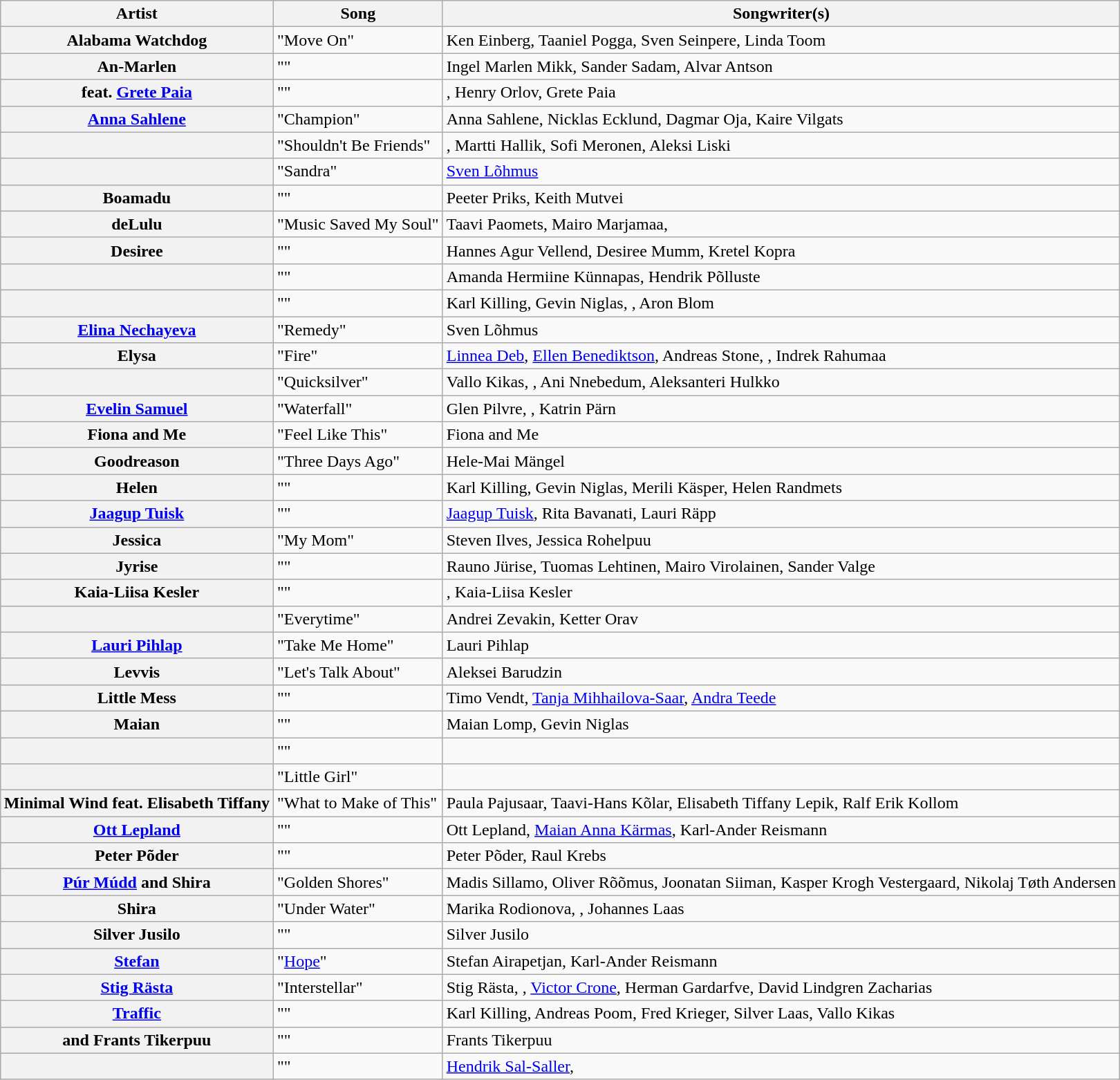<table class="sortable wikitable plainrowheaders" style="margin: 1em auto 1em auto">
<tr>
<th scope="col">Artist</th>
<th scope="col">Song</th>
<th scope="col" class="unsortable">Songwriter(s)</th>
</tr>
<tr>
<th scope="row">Alabama Watchdog</th>
<td>"Move On"</td>
<td>Ken Einberg, Taaniel Pogga, Sven Seinpere, Linda Toom</td>
</tr>
<tr>
<th scope="row">An-Marlen</th>
<td>""</td>
<td>Ingel Marlen Mikk, Sander Sadam, Alvar Antson</td>
</tr>
<tr>
<th scope="row"> feat. <a href='#'>Grete Paia</a></th>
<td>""</td>
<td>, Henry Orlov, Grete Paia</td>
</tr>
<tr>
<th scope="row"><a href='#'>Anna Sahlene</a></th>
<td>"Champion"</td>
<td>Anna Sahlene, Nicklas Ecklund, Dagmar Oja, Kaire Vilgats</td>
</tr>
<tr>
<th scope="row"></th>
<td>"Shouldn't Be Friends"</td>
<td>, Martti Hallik, Sofi Meronen, Aleksi Liski</td>
</tr>
<tr>
<th scope="row"></th>
<td>"Sandra"</td>
<td><a href='#'>Sven Lõhmus</a></td>
</tr>
<tr>
<th scope="row">Boamadu</th>
<td>""</td>
<td>Peeter Priks, Keith Mutvei</td>
</tr>
<tr>
<th scope="row">deLulu</th>
<td>"Music Saved My Soul"</td>
<td>Taavi Paomets, Mairo Marjamaa, </td>
</tr>
<tr>
<th scope="row">Desiree</th>
<td>""</td>
<td>Hannes Agur Vellend, Desiree Mumm, Kretel Kopra</td>
</tr>
<tr>
<th scope="row"></th>
<td>""</td>
<td>Amanda Hermiine Künnapas, Hendrik Põlluste</td>
</tr>
<tr>
<th scope="row"></th>
<td>""</td>
<td>Karl Killing, Gevin Niglas, , Aron Blom</td>
</tr>
<tr>
<th scope="row"><a href='#'>Elina Nechayeva</a></th>
<td>"Remedy"</td>
<td>Sven Lõhmus</td>
</tr>
<tr>
<th scope="row">Elysa</th>
<td>"Fire"</td>
<td><a href='#'>Linnea Deb</a>, <a href='#'>Ellen Benediktson</a>, Andreas Stone, , Indrek Rahumaa</td>
</tr>
<tr>
<th scope="row"></th>
<td>"Quicksilver"</td>
<td>Vallo Kikas, , Ani Nnebedum, Aleksanteri Hulkko</td>
</tr>
<tr>
<th scope="row"><a href='#'>Evelin Samuel</a></th>
<td>"Waterfall"</td>
<td>Glen Pilvre, , Katrin Pärn</td>
</tr>
<tr>
<th scope="row">Fiona and Me</th>
<td>"Feel Like This"</td>
<td>Fiona and Me</td>
</tr>
<tr>
<th scope="row">Goodreason</th>
<td>"Three Days Ago"</td>
<td>Hele-Mai Mängel</td>
</tr>
<tr>
<th scope="row">Helen</th>
<td>""</td>
<td>Karl Killing, Gevin Niglas, Merili Käsper, Helen Randmets</td>
</tr>
<tr>
<th scope="row"><a href='#'>Jaagup Tuisk</a></th>
<td>""</td>
<td><a href='#'>Jaagup Tuisk</a>, Rita Bavanati, Lauri Räpp</td>
</tr>
<tr>
<th scope="row">Jessica</th>
<td>"My Mom"</td>
<td>Steven Ilves, Jessica Rohelpuu</td>
</tr>
<tr>
<th scope="row">Jyrise</th>
<td>""</td>
<td>Rauno Jürise, Tuomas Lehtinen, Mairo Virolainen, Sander Valge</td>
</tr>
<tr>
<th scope="row">Kaia-Liisa Kesler</th>
<td>""</td>
<td>, Kaia-Liisa Kesler</td>
</tr>
<tr>
<th scope="row"></th>
<td>"Everytime"</td>
<td>Andrei Zevakin, Ketter Orav</td>
</tr>
<tr>
<th scope="row"><a href='#'>Lauri Pihlap</a></th>
<td>"Take Me Home"</td>
<td>Lauri Pihlap</td>
</tr>
<tr>
<th scope="row">Levvis</th>
<td>"Let's Talk About"</td>
<td>Aleksei Barudzin</td>
</tr>
<tr>
<th scope="row">Little Mess</th>
<td>""</td>
<td>Timo Vendt, <a href='#'>Tanja Mihhailova-Saar</a>, <a href='#'>Andra Teede</a></td>
</tr>
<tr>
<th scope="row">Maian</th>
<td>""</td>
<td>Maian Lomp, Gevin Niglas</td>
</tr>
<tr>
<th scope="row"></th>
<td>""</td>
<td></td>
</tr>
<tr>
<th scope="row"></th>
<td>"Little Girl"</td>
<td></td>
</tr>
<tr>
<th scope="row">Minimal Wind feat. Elisabeth Tiffany</th>
<td>"What to Make of This"</td>
<td>Paula Pajusaar, Taavi-Hans Kõlar, Elisabeth Tiffany Lepik, Ralf Erik Kollom</td>
</tr>
<tr>
<th scope="row"><a href='#'>Ott Lepland</a></th>
<td>""</td>
<td>Ott Lepland, <a href='#'>Maian Anna Kärmas</a>, Karl-Ander Reismann</td>
</tr>
<tr>
<th scope="row">Peter Põder</th>
<td>""</td>
<td>Peter Põder, Raul Krebs</td>
</tr>
<tr>
<th scope="row"><a href='#'>Púr Múdd</a> and Shira</th>
<td>"Golden Shores"</td>
<td>Madis Sillamo, Oliver Rõõmus, Joonatan Siiman, Kasper Krogh Vestergaard, Nikolaj Tøth Andersen</td>
</tr>
<tr>
<th scope="row">Shira</th>
<td>"Under Water"</td>
<td>Marika Rodionova, , Johannes Laas</td>
</tr>
<tr>
<th scope="row">Silver Jusilo</th>
<td>""</td>
<td>Silver Jusilo</td>
</tr>
<tr>
<th scope="row"><a href='#'>Stefan</a></th>
<td>"<a href='#'>Hope</a>"</td>
<td>Stefan Airapetjan, Karl-Ander Reismann</td>
</tr>
<tr>
<th scope="row"><a href='#'>Stig Rästa</a></th>
<td>"Interstellar"</td>
<td>Stig Rästa, , <a href='#'>Victor Crone</a>, Herman Gardarfve, David Lindgren Zacharias</td>
</tr>
<tr>
<th scope="row"><a href='#'>Traffic</a></th>
<td>""</td>
<td>Karl Killing, Andreas Poom, Fred Krieger, Silver Laas, Vallo Kikas</td>
</tr>
<tr>
<th scope="row"> and Frants Tikerpuu</th>
<td>""</td>
<td>Frants Tikerpuu</td>
</tr>
<tr>
<th scope="row"></th>
<td>""</td>
<td><a href='#'>Hendrik Sal-Saller</a>, </td>
</tr>
</table>
